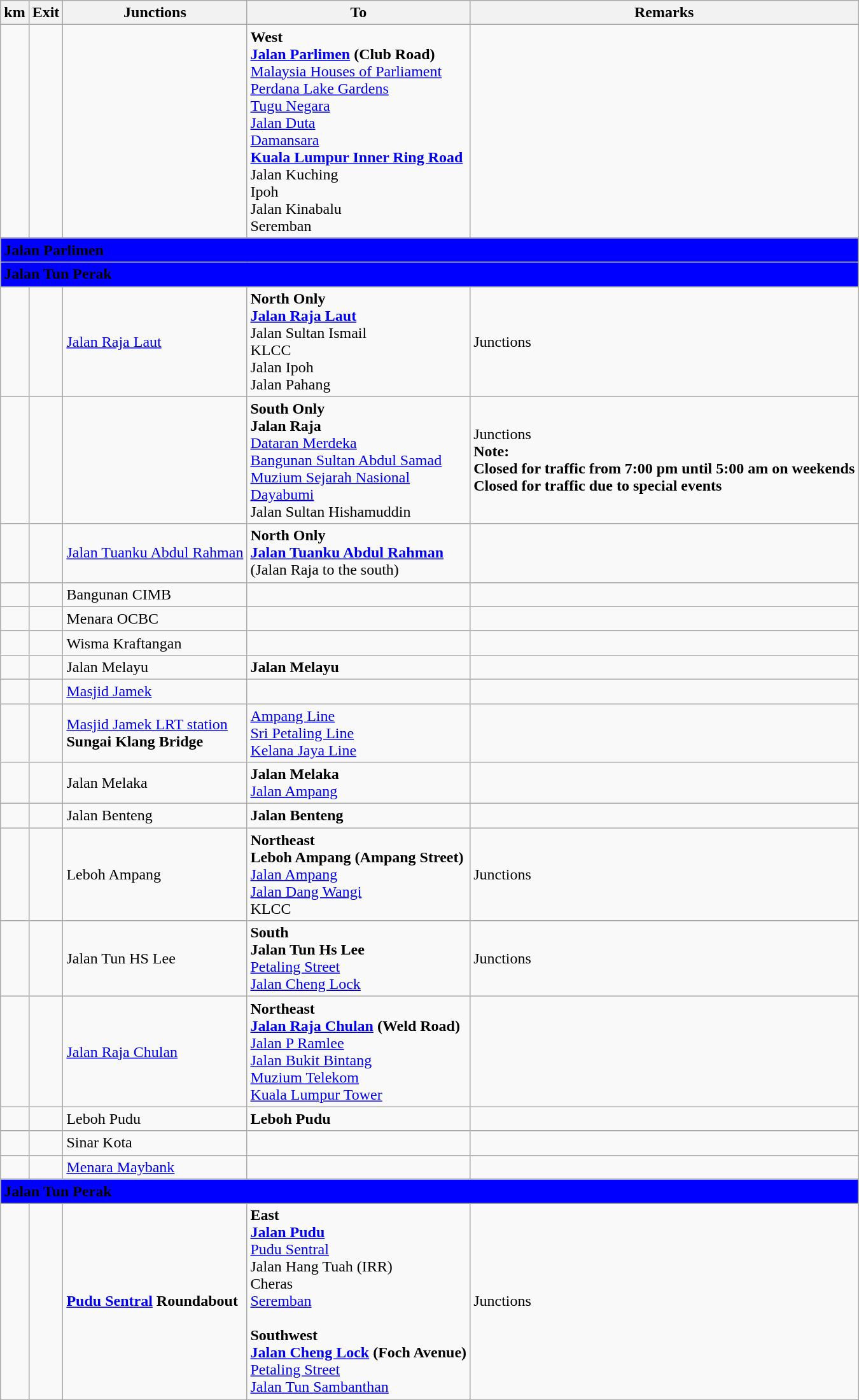<table class="wikitable">
<tr>
<th>km</th>
<th>Exit</th>
<th>Junctions</th>
<th>To</th>
<th>Remarks</th>
</tr>
<tr>
<td></td>
<td></td>
<td></td>
<td><strong>West</strong><br><strong><a href='#'>Jalan Parlimen</a> (Club Road)</strong><br><a href='#'>Malaysia Houses of Parliament</a><br><a href='#'>Perdana Lake Gardens</a><br><a href='#'>Tugu Negara</a><br><a href='#'>Jalan Duta</a><br> <a href='#'>Damansara</a><br><strong><a href='#'>Kuala Lumpur Inner Ring Road</a></strong><br>Jalan Kuching<br>Ipoh<br>Jalan Kinabalu<br>Seremban</td>
<td></td>
</tr>
<tr>
<td style="width:600px" colspan="6" style="text-align:center" bgcolor="blue"><strong><span>Jalan Parlimen</span></strong></td>
</tr>
<tr>
<td style="width:600px" colspan="6" style="text-align:center" bgcolor="blue"><strong><span>Jalan Tun Perak</span></strong></td>
</tr>
<tr>
<td></td>
<td></td>
<td><a href='#'>Jalan Raja Laut</a></td>
<td><strong>North Only</strong><br><strong><a href='#'>Jalan Raja Laut</a></strong><br>Jalan Sultan Ismail<br>KLCC<br>Jalan Ipoh<br>Jalan Pahang</td>
<td>Junctions</td>
</tr>
<tr>
<td></td>
<td></td>
<td></td>
<td><strong>South Only</strong><br><strong>Jalan Raja</strong><br><a href='#'>Dataran Merdeka</a><br><a href='#'>Bangunan Sultan Abdul Samad</a><br><a href='#'>Muzium Sejarah Nasional</a><br><a href='#'>Dayabumi</a><br>Jalan Sultan Hishamuddin</td>
<td>Junctions<br><strong>Note:</strong><br><strong>Closed for traffic from 7:00 pm until 5:00 am on weekends</strong><br><strong>Closed for traffic due to special events</strong></td>
</tr>
<tr>
<td></td>
<td></td>
<td><a href='#'>Jalan Tuanku Abdul Rahman</a></td>
<td><strong>North Only</strong><br><strong><a href='#'>Jalan Tuanku Abdul Rahman</a></strong> <br>(Jalan Raja to the south)</td>
<td></td>
</tr>
<tr>
<td></td>
<td></td>
<td>Bangunan CIMB</td>
<td></td>
<td></td>
</tr>
<tr>
<td></td>
<td></td>
<td>Menara OCBC</td>
<td></td>
<td></td>
</tr>
<tr>
<td></td>
<td></td>
<td>Wisma Kraftangan</td>
<td></td>
<td></td>
</tr>
<tr>
<td></td>
<td></td>
<td>Jalan Melayu</td>
<td><strong>Jalan Melayu</strong></td>
<td></td>
</tr>
<tr>
<td></td>
<td></td>
<td><a href='#'>Masjid Jamek</a></td>
<td></td>
<td></td>
</tr>
<tr>
<td></td>
<td></td>
<td><a href='#'>Masjid Jamek LRT station</a><br><strong>Sungai Klang Bridge</strong></td>
<td> <a href='#'>Ampang Line</a><br> <a href='#'>Sri Petaling Line</a><br> <a href='#'>Kelana Jaya Line</a></td>
<td></td>
</tr>
<tr>
<td></td>
<td></td>
<td>Jalan Melaka</td>
<td><strong>Jalan Melaka</strong><br><a href='#'>Jalan Ampang</a></td>
<td></td>
</tr>
<tr>
<td></td>
<td></td>
<td>Jalan Benteng</td>
<td><strong>Jalan Benteng</strong></td>
<td></td>
</tr>
<tr>
<td></td>
<td></td>
<td>Leboh Ampang</td>
<td><strong>Northeast</strong><br><strong>Leboh Ampang (Ampang Street)</strong><br><a href='#'>Jalan Ampang</a><br><a href='#'>Jalan Dang Wangi</a><br>KLCC</td>
<td>Junctions</td>
</tr>
<tr>
<td></td>
<td></td>
<td>Jalan Tun HS Lee</td>
<td><strong>South</strong><br><strong>Jalan Tun Hs Lee</strong><br><a href='#'>Petaling Street</a><br><a href='#'>Jalan Cheng Lock</a></td>
<td>Junctions</td>
</tr>
<tr>
<td></td>
<td></td>
<td><a href='#'>Jalan Raja Chulan</a></td>
<td><strong>Northeast</strong><br><strong><a href='#'>Jalan Raja Chulan</a> (Weld Road)</strong><br><a href='#'>Jalan P Ramlee</a><br><a href='#'>Jalan Bukit Bintang</a><br><a href='#'>Muzium Telekom</a><br><a href='#'>Kuala Lumpur Tower</a></td>
<td></td>
</tr>
<tr>
<td></td>
<td></td>
<td>Leboh Pudu</td>
<td><strong>Leboh Pudu</strong></td>
<td></td>
</tr>
<tr>
<td></td>
<td></td>
<td>Sinar Kota</td>
<td></td>
<td></td>
</tr>
<tr>
<td></td>
<td></td>
<td><a href='#'>Menara Maybank</a></td>
<td></td>
<td></td>
</tr>
<tr>
<td style="width:600px" colspan="6" style="text-align:center" bgcolor="blue"><strong><span>Jalan Tun Perak</span></strong></td>
</tr>
<tr>
<td></td>
<td></td>
<td><strong><a href='#'>Pudu Sentral</a> Roundabout</strong></td>
<td><strong>East</strong><br><strong><a href='#'>Jalan Pudu</a></strong><br><a href='#'>Pudu Sentral</a><br>Jalan Hang Tuah (IRR)<br>Cheras<br> <a href='#'>Seremban</a><br><br><strong>Southwest</strong><br><strong><a href='#'>Jalan Cheng Lock</a> (Foch Avenue)</strong><br><a href='#'>Petaling Street</a><br><a href='#'>Jalan Tun Sambanthan</a></td>
<td>Junctions</td>
</tr>
</table>
